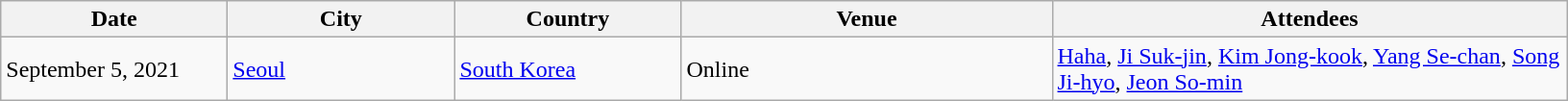<table class="wikitable">
<tr>
<th style="width:150px;">Date</th>
<th style="width:150px;">City</th>
<th style="width:150px;">Country</th>
<th style="width:250px;">Venue</th>
<th style="width:350px;">Attendees</th>
</tr>
<tr>
<td>September 5, 2021</td>
<td><a href='#'>Seoul</a></td>
<td><a href='#'>South Korea</a></td>
<td>Online</td>
<td><a href='#'>Haha</a>, <a href='#'>Ji Suk-jin</a>, <a href='#'>Kim Jong-kook</a>, <a href='#'>Yang Se-chan</a>, <a href='#'>Song Ji-hyo</a>, <a href='#'>Jeon So-min</a></td>
</tr>
</table>
